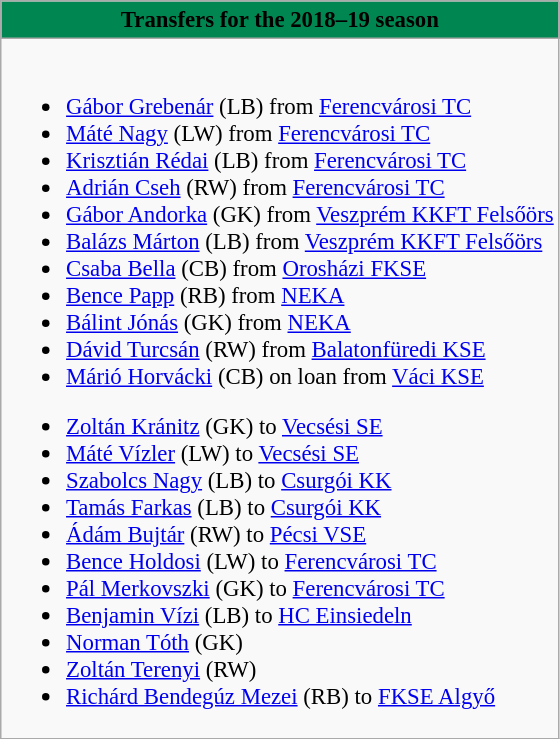<table class="wikitable collapsible collapsed" style="font-size:95%">
<tr>
<th style="color:black; background:#008751"> <strong>Transfers for the 2018–19 season</strong></th>
</tr>
<tr>
<td><br>
<ul><li> <a href='#'>Gábor Grebenár</a> (LB) from  <a href='#'>Ferencvárosi TC</a></li><li> <a href='#'>Máté Nagy</a> (LW) from  <a href='#'>Ferencvárosi TC</a></li><li> <a href='#'>Krisztián Rédai</a> (LB) from  <a href='#'>Ferencvárosi TC</a></li><li> <a href='#'>Adrián Cseh</a> (RW) from  <a href='#'>Ferencvárosi TC</a></li><li> <a href='#'>Gábor Andorka</a> (GK) from  <a href='#'>Veszprém KKFT Felsőörs</a></li><li> <a href='#'>Balázs Márton</a> (LB) from  <a href='#'>Veszprém KKFT Felsőörs</a></li><li> <a href='#'>Csaba Bella</a> (CB) from  <a href='#'>Orosházi FKSE</a></li><li> <a href='#'>Bence Papp</a> (RB) from  <a href='#'>NEKA</a></li><li> <a href='#'>Bálint Jónás</a> (GK) from  <a href='#'>NEKA</a></li><li> <a href='#'>Dávid Turcsán</a> (RW) from  <a href='#'>Balatonfüredi KSE</a></li><li> <a href='#'>Márió Horvácki</a> (CB) on loan from  <a href='#'>Váci KSE</a></li></ul><ul><li> <a href='#'>Zoltán Kránitz</a> (GK) to  <a href='#'>Vecsési SE</a></li><li> <a href='#'>Máté Vízler</a> (LW) to  <a href='#'>Vecsési SE</a></li><li> <a href='#'>Szabolcs Nagy</a> (LB) to  <a href='#'>Csurgói KK</a></li><li> <a href='#'>Tamás Farkas</a> (LB) to  <a href='#'>Csurgói KK</a></li><li> <a href='#'>Ádám Bujtár</a> (RW) to  <a href='#'>Pécsi VSE</a></li><li> <a href='#'>Bence Holdosi</a> (LW) to  <a href='#'>Ferencvárosi TC</a></li><li> <a href='#'>Pál Merkovszki</a> (GK) to  <a href='#'>Ferencvárosi TC</a></li><li> <a href='#'>Benjamin Vízi</a> (LB) to  <a href='#'>HC Einsiedeln</a></li><li> <a href='#'>Norman Tóth</a> (GK)</li><li> <a href='#'>Zoltán Terenyi</a> (RW)</li><li> <a href='#'>Richárd Bendegúz Mezei</a> (RB) to  <a href='#'>FKSE Algyő</a></li></ul></td>
</tr>
</table>
